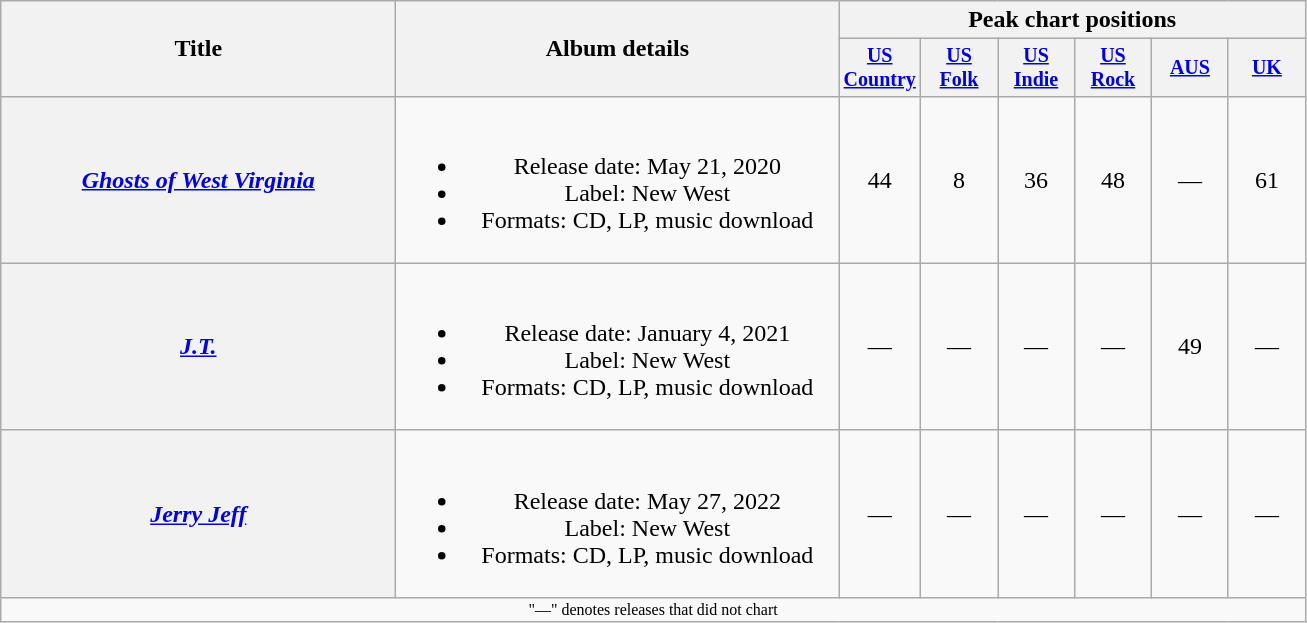<table class="wikitable plainrowheaders" style="text-align:center;">
<tr>
<th rowspan="2" style="width:16em;">Title</th>
<th rowspan="2" style="width:18em;">Album details</th>
<th colspan="6">Peak chart positions</th>
</tr>
<tr style="font-size:smaller;">
<th width="45"><a href='#'>US Country</a><br></th>
<th width="45"><a href='#'>US<br>Folk</a><br></th>
<th width="45"><a href='#'>US Indie</a><br></th>
<th width="45"><a href='#'>US Rock</a><br></th>
<th width="45"><a href='#'>AUS</a><br></th>
<th width="45"><a href='#'>UK</a><br></th>
</tr>
<tr>
<th scope="row"><em><a href='#'>Ghosts of West Virginia</a> <br></em></th>
<td><br><ul><li>Release date: May 21, 2020</li><li>Label: New West</li><li>Formats: CD, LP, music download</li></ul></td>
<td>44</td>
<td>8</td>
<td>36</td>
<td>48</td>
<td>—</td>
<td>61</td>
</tr>
<tr>
<th scope="row"><em><a href='#'>J.T.</a> <br></em></th>
<td><br><ul><li>Release date: January 4, 2021</li><li>Label: New West</li><li>Formats: CD, LP, music download</li></ul></td>
<td>—</td>
<td>—</td>
<td>—</td>
<td>—</td>
<td>49</td>
<td>—</td>
</tr>
<tr>
<th scope="row"><em><a href='#'>Jerry Jeff</a> <br></em></th>
<td><br><ul><li>Release date: May 27, 2022</li><li>Label: New West</li><li>Formats: CD, LP, music download</li></ul></td>
<td>—</td>
<td>—</td>
<td>—</td>
<td>—</td>
<td>—</td>
<td>—</td>
</tr>
<tr>
<td colspan="9" style="font-size:8pt">"—" denotes releases that did not chart</td>
</tr>
</table>
